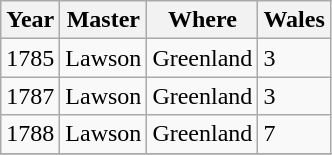<table class=" wikitable">
<tr>
<th>Year</th>
<th>Master</th>
<th>Where</th>
<th>Wales</th>
</tr>
<tr>
<td>1785</td>
<td>Lawson</td>
<td>Greenland</td>
<td>3</td>
</tr>
<tr>
<td>1787</td>
<td>Lawson</td>
<td>Greenland</td>
<td>3</td>
</tr>
<tr>
<td>1788</td>
<td>Lawson</td>
<td>Greenland</td>
<td>7</td>
</tr>
<tr>
</tr>
</table>
